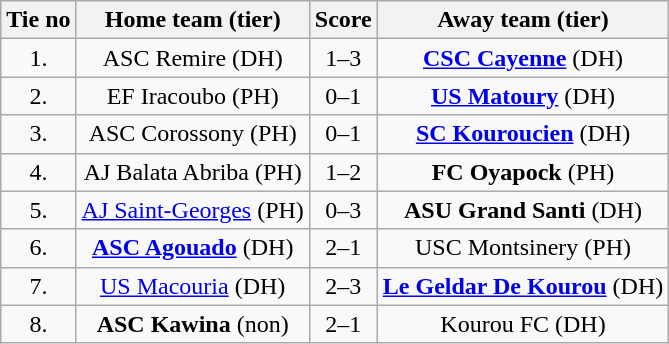<table class="wikitable" style="text-align: center">
<tr>
<th>Tie no</th>
<th>Home team (tier)</th>
<th>Score</th>
<th>Away team (tier)</th>
</tr>
<tr>
<td>1.</td>
<td> ASC Remire (DH)</td>
<td>1–3</td>
<td><strong><a href='#'>CSC Cayenne</a></strong> (DH) </td>
</tr>
<tr>
<td>2.</td>
<td> EF Iracoubo (PH)</td>
<td>0–1</td>
<td><strong><a href='#'>US Matoury</a></strong> (DH) </td>
</tr>
<tr>
<td>3.</td>
<td> ASC Corossony (PH)</td>
<td>0–1</td>
<td><strong><a href='#'>SC Kouroucien</a></strong> (DH) </td>
</tr>
<tr>
<td>4.</td>
<td> AJ Balata Abriba (PH)</td>
<td>1–2</td>
<td><strong>FC Oyapock</strong> (PH) </td>
</tr>
<tr>
<td>5.</td>
<td> <a href='#'>AJ Saint-Georges</a> (PH)</td>
<td>0–3</td>
<td><strong>ASU Grand Santi</strong> (DH) </td>
</tr>
<tr>
<td>6.</td>
<td> <strong><a href='#'>ASC Agouado</a></strong> (DH)</td>
<td>2–1</td>
<td>USC Montsinery (PH) </td>
</tr>
<tr>
<td>7.</td>
<td> <a href='#'>US Macouria</a> (DH)</td>
<td>2–3 </td>
<td><strong><a href='#'>Le Geldar De Kourou</a></strong> (DH) </td>
</tr>
<tr>
<td>8.</td>
<td> <strong>ASC Kawina</strong> (non)</td>
<td>2–1</td>
<td>Kourou FC (DH) </td>
</tr>
</table>
